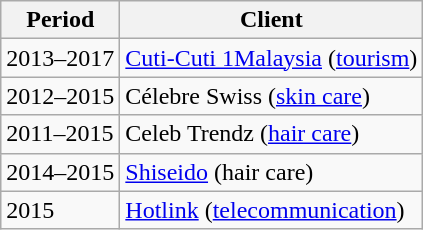<table class="wikitable">
<tr>
<th>Period</th>
<th>Client</th>
</tr>
<tr>
<td>2013–2017</td>
<td><a href='#'>Cuti-Cuti 1Malaysia</a> (<a href='#'>tourism</a>)</td>
</tr>
<tr>
<td>2012–2015</td>
<td>Célebre Swiss (<a href='#'>skin care</a>)</td>
</tr>
<tr>
<td>2011–2015</td>
<td>Celeb Trendz (<a href='#'>hair care</a>)</td>
</tr>
<tr>
<td>2014–2015</td>
<td><a href='#'>Shiseido</a> (hair care)</td>
</tr>
<tr>
<td>2015</td>
<td><a href='#'>Hotlink</a> (<a href='#'>telecommunication</a>)</td>
</tr>
</table>
